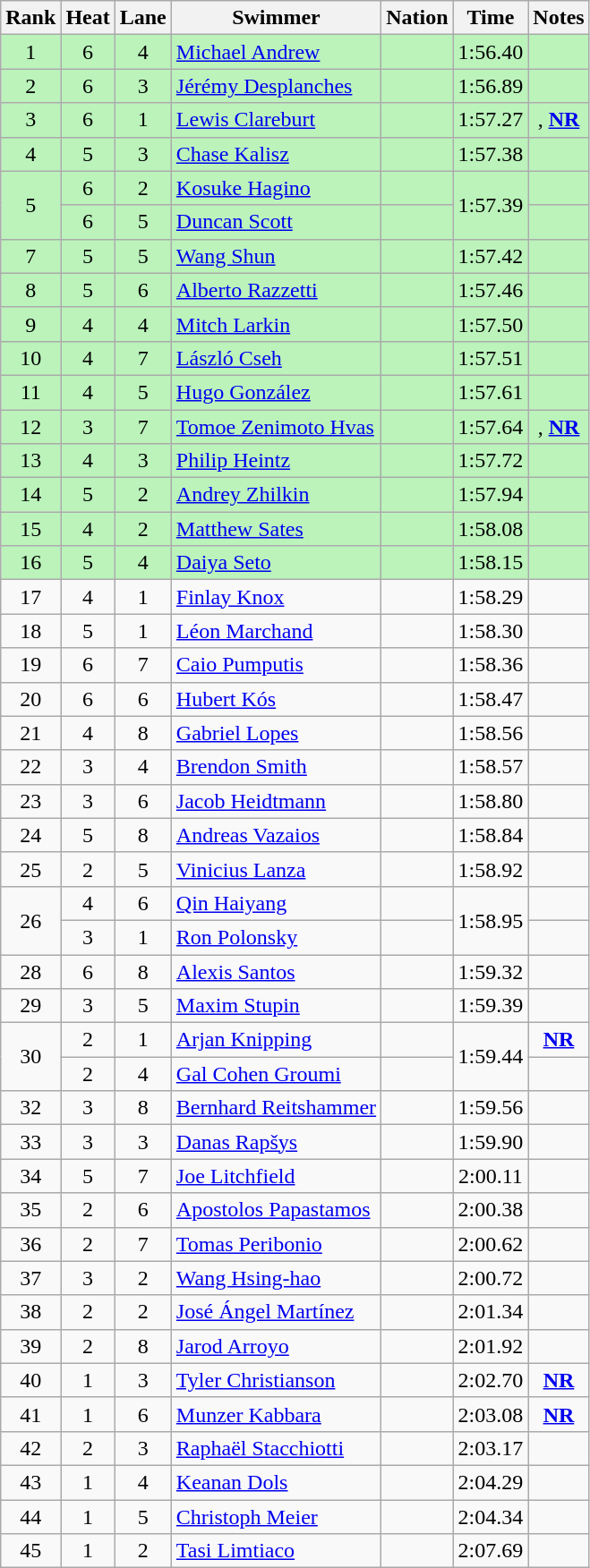<table class="wikitable sortable" style="text-align:center">
<tr>
<th>Rank</th>
<th>Heat</th>
<th>Lane</th>
<th>Swimmer</th>
<th>Nation</th>
<th>Time</th>
<th>Notes</th>
</tr>
<tr bgcolor=bbf3bb>
<td>1</td>
<td>6</td>
<td>4</td>
<td align=left><a href='#'>Michael Andrew</a></td>
<td align=left></td>
<td>1:56.40</td>
<td></td>
</tr>
<tr bgcolor=bbf3bb>
<td>2</td>
<td>6</td>
<td>3</td>
<td align=left><a href='#'>Jérémy Desplanches</a></td>
<td align=left></td>
<td>1:56.89</td>
<td></td>
</tr>
<tr bgcolor=bbf3bb>
<td>3</td>
<td>6</td>
<td>1</td>
<td align=left><a href='#'>Lewis Clareburt</a></td>
<td align=left></td>
<td>1:57.27</td>
<td>, <strong><a href='#'>NR</a></strong></td>
</tr>
<tr bgcolor=bbf3bb>
<td>4</td>
<td>5</td>
<td>3</td>
<td align=left><a href='#'>Chase Kalisz</a></td>
<td align=left></td>
<td>1:57.38</td>
<td></td>
</tr>
<tr bgcolor=bbf3bb>
<td rowspan=2>5</td>
<td>6</td>
<td>2</td>
<td align=left><a href='#'>Kosuke Hagino</a></td>
<td align=left></td>
<td rowspan=2>1:57.39</td>
<td></td>
</tr>
<tr bgcolor=bbf3bb>
<td>6</td>
<td>5</td>
<td align=left><a href='#'>Duncan Scott</a></td>
<td align=left></td>
<td></td>
</tr>
<tr bgcolor=bbf3bb>
<td>7</td>
<td>5</td>
<td>5</td>
<td align=left><a href='#'>Wang Shun</a></td>
<td align=left></td>
<td>1:57.42</td>
<td></td>
</tr>
<tr bgcolor=bbf3bb>
<td>8</td>
<td>5</td>
<td>6</td>
<td align=left><a href='#'>Alberto Razzetti</a></td>
<td align=left></td>
<td>1:57.46</td>
<td></td>
</tr>
<tr bgcolor=bbf3bb>
<td>9</td>
<td>4</td>
<td>4</td>
<td align=left><a href='#'>Mitch Larkin</a></td>
<td align=left></td>
<td>1:57.50</td>
<td></td>
</tr>
<tr bgcolor=bbf3bb>
<td>10</td>
<td>4</td>
<td>7</td>
<td align=left><a href='#'>László Cseh</a></td>
<td align=left></td>
<td>1:57.51</td>
<td></td>
</tr>
<tr bgcolor=bbf3bb>
<td>11</td>
<td>4</td>
<td>5</td>
<td align=left><a href='#'>Hugo González</a></td>
<td align=left></td>
<td>1:57.61</td>
<td></td>
</tr>
<tr bgcolor=bbf3bb>
<td>12</td>
<td>3</td>
<td>7</td>
<td align=left><a href='#'>Tomoe Zenimoto Hvas</a></td>
<td align=left></td>
<td>1:57.64</td>
<td>, <strong><a href='#'>NR</a></strong></td>
</tr>
<tr bgcolor=bbf3bb>
<td>13</td>
<td>4</td>
<td>3</td>
<td align=left><a href='#'>Philip Heintz</a></td>
<td align=left></td>
<td>1:57.72</td>
<td></td>
</tr>
<tr bgcolor=bbf3bb>
<td>14</td>
<td>5</td>
<td>2</td>
<td align=left><a href='#'>Andrey Zhilkin</a></td>
<td align=left></td>
<td>1:57.94</td>
<td></td>
</tr>
<tr bgcolor=bbf3bb>
<td>15</td>
<td>4</td>
<td>2</td>
<td align=left><a href='#'>Matthew Sates</a></td>
<td align=left></td>
<td>1:58.08</td>
<td></td>
</tr>
<tr bgcolor=bbf3bb>
<td>16</td>
<td>5</td>
<td>4</td>
<td align=left><a href='#'>Daiya Seto</a></td>
<td align=left></td>
<td>1:58.15</td>
<td></td>
</tr>
<tr>
<td>17</td>
<td>4</td>
<td>1</td>
<td align=left><a href='#'>Finlay Knox</a></td>
<td align=left></td>
<td>1:58.29</td>
<td></td>
</tr>
<tr>
<td>18</td>
<td>5</td>
<td>1</td>
<td align=left><a href='#'>Léon Marchand</a></td>
<td align=left></td>
<td>1:58.30</td>
<td></td>
</tr>
<tr>
<td>19</td>
<td>6</td>
<td>7</td>
<td align=left><a href='#'>Caio Pumputis</a></td>
<td align=left></td>
<td>1:58.36</td>
<td></td>
</tr>
<tr>
<td>20</td>
<td>6</td>
<td>6</td>
<td align=left><a href='#'>Hubert Kós</a></td>
<td align=left></td>
<td>1:58.47</td>
<td></td>
</tr>
<tr>
<td>21</td>
<td>4</td>
<td>8</td>
<td align=left><a href='#'>Gabriel Lopes</a></td>
<td align=left></td>
<td>1:58.56</td>
<td></td>
</tr>
<tr>
<td>22</td>
<td>3</td>
<td>4</td>
<td align=left><a href='#'>Brendon Smith</a></td>
<td align=left></td>
<td>1:58.57</td>
<td></td>
</tr>
<tr>
<td>23</td>
<td>3</td>
<td>6</td>
<td align=left><a href='#'>Jacob Heidtmann</a></td>
<td align=left></td>
<td>1:58.80</td>
<td></td>
</tr>
<tr>
<td>24</td>
<td>5</td>
<td>8</td>
<td align=left><a href='#'>Andreas Vazaios</a></td>
<td align=left></td>
<td>1:58.84</td>
<td></td>
</tr>
<tr>
<td>25</td>
<td>2</td>
<td>5</td>
<td align=left><a href='#'>Vinicius Lanza</a></td>
<td align=left></td>
<td>1:58.92</td>
<td></td>
</tr>
<tr>
<td rowspan=2>26</td>
<td>4</td>
<td>6</td>
<td align=left><a href='#'>Qin Haiyang</a></td>
<td align=left></td>
<td rowspan=2>1:58.95</td>
<td></td>
</tr>
<tr>
<td>3</td>
<td>1</td>
<td align=left><a href='#'>Ron Polonsky</a></td>
<td align=left></td>
<td></td>
</tr>
<tr>
<td>28</td>
<td>6</td>
<td>8</td>
<td align=left><a href='#'>Alexis Santos</a></td>
<td align=left></td>
<td>1:59.32</td>
<td></td>
</tr>
<tr>
<td>29</td>
<td>3</td>
<td>5</td>
<td align=left><a href='#'>Maxim Stupin</a></td>
<td align=left></td>
<td>1:59.39</td>
<td></td>
</tr>
<tr>
<td rowspan=2>30</td>
<td>2</td>
<td>1</td>
<td align=left><a href='#'>Arjan Knipping</a></td>
<td align=left></td>
<td rowspan=2>1:59.44</td>
<td><strong><a href='#'>NR</a></strong></td>
</tr>
<tr>
<td>2</td>
<td>4</td>
<td align=left><a href='#'>Gal Cohen Groumi</a></td>
<td align=left></td>
<td></td>
</tr>
<tr>
<td>32</td>
<td>3</td>
<td>8</td>
<td align=left><a href='#'>Bernhard Reitshammer</a></td>
<td align=left></td>
<td>1:59.56</td>
<td></td>
</tr>
<tr>
<td>33</td>
<td>3</td>
<td>3</td>
<td align=left><a href='#'>Danas Rapšys</a></td>
<td align=left></td>
<td>1:59.90</td>
<td></td>
</tr>
<tr>
<td>34</td>
<td>5</td>
<td>7</td>
<td align=left><a href='#'>Joe Litchfield</a></td>
<td align=left></td>
<td>2:00.11</td>
<td></td>
</tr>
<tr>
<td>35</td>
<td>2</td>
<td>6</td>
<td align=left><a href='#'>Apostolos Papastamos</a></td>
<td align=left></td>
<td>2:00.38</td>
<td></td>
</tr>
<tr>
<td>36</td>
<td>2</td>
<td>7</td>
<td align=left><a href='#'>Tomas Peribonio</a></td>
<td align=left></td>
<td>2:00.62</td>
<td></td>
</tr>
<tr>
<td>37</td>
<td>3</td>
<td>2</td>
<td align=left><a href='#'>Wang Hsing-hao</a></td>
<td align=left></td>
<td>2:00.72</td>
<td></td>
</tr>
<tr>
<td>38</td>
<td>2</td>
<td>2</td>
<td align=left><a href='#'>José Ángel Martínez</a></td>
<td align=left></td>
<td>2:01.34</td>
<td></td>
</tr>
<tr>
<td>39</td>
<td>2</td>
<td>8</td>
<td align=left><a href='#'>Jarod Arroyo</a></td>
<td align=left></td>
<td>2:01.92</td>
<td></td>
</tr>
<tr>
<td>40</td>
<td>1</td>
<td>3</td>
<td align=left><a href='#'>Tyler Christianson</a></td>
<td align=left></td>
<td>2:02.70</td>
<td><strong><a href='#'>NR</a></strong></td>
</tr>
<tr>
<td>41</td>
<td>1</td>
<td>6</td>
<td align=left><a href='#'>Munzer Kabbara</a></td>
<td align=left></td>
<td>2:03.08</td>
<td><strong><a href='#'>NR</a></strong></td>
</tr>
<tr>
<td>42</td>
<td>2</td>
<td>3</td>
<td align=left><a href='#'>Raphaël Stacchiotti</a></td>
<td align=left></td>
<td>2:03.17</td>
<td></td>
</tr>
<tr>
<td>43</td>
<td>1</td>
<td>4</td>
<td align=left><a href='#'>Keanan Dols</a></td>
<td align=left></td>
<td>2:04.29</td>
<td></td>
</tr>
<tr>
<td>44</td>
<td>1</td>
<td>5</td>
<td align=left><a href='#'>Christoph Meier</a></td>
<td align=left></td>
<td>2:04.34</td>
<td></td>
</tr>
<tr>
<td>45</td>
<td>1</td>
<td>2</td>
<td align=left><a href='#'>Tasi Limtiaco</a></td>
<td align=left></td>
<td>2:07.69</td>
<td></td>
</tr>
</table>
